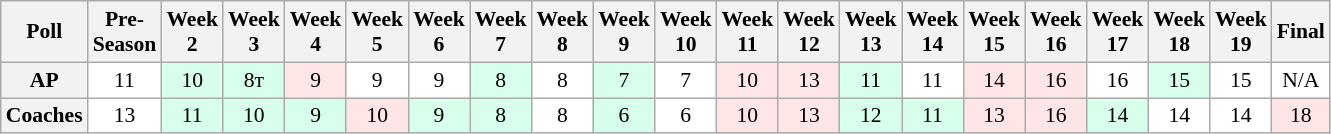<table class="wikitable" style="white-space:nowrap;font-size:90%">
<tr>
<th>Poll</th>
<th>Pre-<br>Season</th>
<th>Week<br>2</th>
<th>Week<br>3</th>
<th>Week<br>4</th>
<th>Week<br>5</th>
<th>Week<br>6</th>
<th>Week<br>7</th>
<th>Week<br>8</th>
<th>Week<br>9</th>
<th>Week<br>10</th>
<th>Week<br>11</th>
<th>Week<br>12</th>
<th>Week<br>13</th>
<th>Week<br>14</th>
<th>Week<br>15</th>
<th>Week<br>16</th>
<th>Week<br>17</th>
<th>Week<br>18</th>
<th>Week<br>19</th>
<th>Final</th>
</tr>
<tr style="text-align:center;">
<th>AP</th>
<td style="background:#FFF;">11</td>
<td style="background:#D8FFEB;">10</td>
<td style="background:#D8FFEB;">8т</td>
<td style="background:#FFE6E6;">9</td>
<td style="background:#FFF;">9</td>
<td style="background:#FFF;">9</td>
<td style="background:#D8FFEB;">8</td>
<td style="background:#FFF;">8</td>
<td style="background:#D8FFEB;">7</td>
<td style="background:#FFF;">7</td>
<td style="background:#FFE6E6;">10</td>
<td style="background:#FFE6E6;">13</td>
<td style="background:#D8FFEB;">11</td>
<td style="background:#FFF;">11</td>
<td style="background:#FFE6E6;">14</td>
<td style="background:#FFE6E6;">16</td>
<td style="background:#FFF;">16</td>
<td style="background:#D8FFEB;">15</td>
<td style="background:#FFF;">15</td>
<td style="background:#FFF;">N/A</td>
</tr>
<tr style="text-align:center;">
<th>Coaches</th>
<td style="background:#FFF;">13</td>
<td style="background:#D8FFEB;">11</td>
<td style="background:#D8FFEB;">10</td>
<td style="background:#D8FFEB;">9</td>
<td style="background:#FFE6E6;">10</td>
<td style="background:#D8FFEB;">9</td>
<td style="background:#D8FFEB;">8</td>
<td style="background:#FFF;">8</td>
<td style="background:#D8FFEB;">6</td>
<td style="background:#FFF;">6</td>
<td style="background:#FFE6E6;">10</td>
<td style="background:#FFE6E6;">13</td>
<td style="background:#D8FFEB;">12</td>
<td style="background:#D8FFEB;">11</td>
<td style="background:#FFE6E6;">13</td>
<td style="background:#FFE6E6;">16</td>
<td style="background:#D8FFEB;">14</td>
<td style="background:#FFF;">14</td>
<td style="background:#FFF;">14</td>
<td style="background:#FFE6E6;">18</td>
</tr>
</table>
